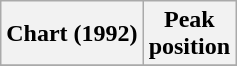<table class="wikitable plainrowheaders" style="text-align:center">
<tr>
<th scope="col">Chart (1992)</th>
<th scope="col">Peak<br>position</th>
</tr>
<tr>
</tr>
</table>
